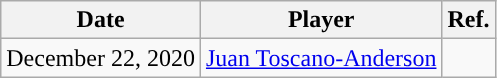<table class="wikitable sortable sortable" style="text-align: center">
<tr>
<th>Date</th>
<th>Player</th>
<th>Ref.</th>
</tr>
<tr>
<td>December 22, 2020</td>
<td><a href='#'>Juan Toscano-Anderson</a></td>
<td></td>
</tr>
</table>
